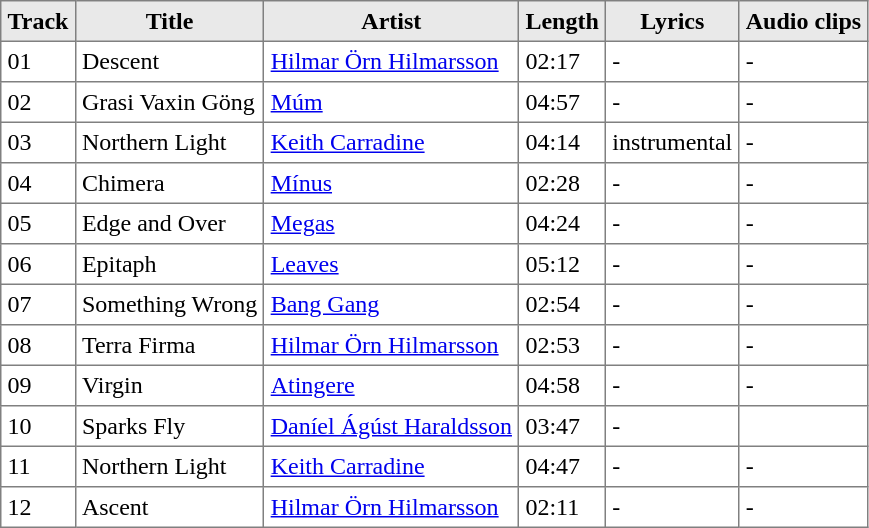<table class="toccolours" border="1" cellpadding="4" style="border-collapse:collapse">
<tr style="background-color:#e9e9e9" |>
<th>Track</th>
<th>Title</th>
<th>Artist</th>
<th>Length</th>
<th>Lyrics</th>
<th>Audio clips</th>
</tr>
<tr>
<td>01</td>
<td>Descent</td>
<td><a href='#'>Hilmar Örn Hilmarsson</a></td>
<td>02:17</td>
<td>-</td>
<td>-</td>
</tr>
<tr>
<td>02</td>
<td>Grasi Vaxin Göng</td>
<td><a href='#'>Múm</a></td>
<td>04:57</td>
<td>-</td>
<td>-</td>
</tr>
<tr>
<td>03</td>
<td>Northern Light</td>
<td><a href='#'>Keith Carradine</a></td>
<td>04:14</td>
<td>instrumental</td>
<td>-</td>
</tr>
<tr>
<td>04</td>
<td>Chimera</td>
<td><a href='#'>Mínus</a></td>
<td>02:28</td>
<td>-</td>
<td>-</td>
</tr>
<tr>
<td>05</td>
<td>Edge and Over</td>
<td><a href='#'>Megas</a></td>
<td>04:24</td>
<td>-</td>
<td>-</td>
</tr>
<tr>
<td>06</td>
<td>Epitaph</td>
<td><a href='#'>Leaves</a></td>
<td>05:12</td>
<td>-</td>
<td>-</td>
</tr>
<tr>
<td>07</td>
<td>Something Wrong</td>
<td><a href='#'>Bang Gang</a></td>
<td>02:54</td>
<td>-</td>
<td>-</td>
</tr>
<tr>
<td>08</td>
<td>Terra Firma</td>
<td><a href='#'>Hilmar Örn Hilmarsson</a></td>
<td>02:53</td>
<td>-</td>
<td>-</td>
</tr>
<tr>
<td>09</td>
<td>Virgin</td>
<td><a href='#'>Atingere</a></td>
<td>04:58</td>
<td>-</td>
<td>-</td>
</tr>
<tr>
<td>10</td>
<td>Sparks Fly</td>
<td><a href='#'>Daníel Ágúst Haraldsson</a></td>
<td>03:47</td>
<td>-</td>
<td></td>
</tr>
<tr>
<td>11</td>
<td>Northern Light</td>
<td><a href='#'>Keith Carradine</a></td>
<td>04:47</td>
<td>-</td>
<td>-</td>
</tr>
<tr>
<td>12</td>
<td>Ascent</td>
<td><a href='#'>Hilmar Örn Hilmarsson</a></td>
<td>02:11</td>
<td>-</td>
<td>-</td>
</tr>
</table>
